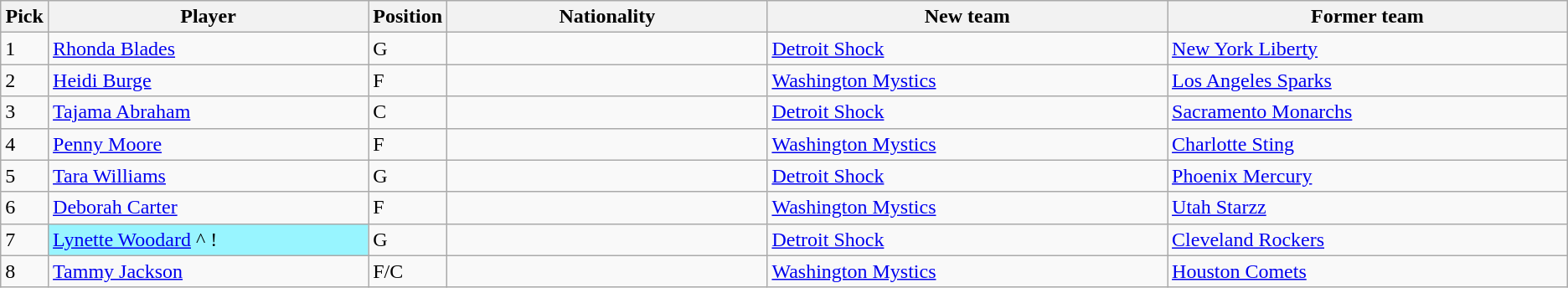<table class="wikitable sortable">
<tr>
<th style="width:1%;">Pick</th>
<th style="width:20%;">Player</th>
<th style="width:1%;">Position</th>
<th style="width:20%;">Nationality</th>
<th style="width:25%;">New team</th>
<th style="width:25%;">Former team</th>
</tr>
<tr>
<td>1</td>
<td><a href='#'>Rhonda Blades</a></td>
<td>G</td>
<td></td>
<td><a href='#'>Detroit Shock</a></td>
<td><a href='#'>New York Liberty</a></td>
</tr>
<tr>
<td>2</td>
<td><a href='#'>Heidi Burge</a></td>
<td>F</td>
<td></td>
<td><a href='#'>Washington Mystics</a></td>
<td><a href='#'>Los Angeles Sparks</a></td>
</tr>
<tr>
<td>3</td>
<td><a href='#'>Tajama Abraham</a></td>
<td>C</td>
<td></td>
<td><a href='#'>Detroit Shock</a></td>
<td><a href='#'>Sacramento Monarchs</a></td>
</tr>
<tr>
<td>4</td>
<td><a href='#'>Penny Moore</a></td>
<td>F</td>
<td></td>
<td><a href='#'>Washington Mystics</a></td>
<td><a href='#'>Charlotte Sting</a></td>
</tr>
<tr>
<td>5</td>
<td><a href='#'>Tara Williams</a></td>
<td>G</td>
<td></td>
<td><a href='#'>Detroit Shock</a></td>
<td><a href='#'>Phoenix Mercury</a></td>
</tr>
<tr>
<td>6</td>
<td><a href='#'>Deborah Carter</a></td>
<td>F</td>
<td></td>
<td><a href='#'>Washington Mystics</a></td>
<td><a href='#'>Utah Starzz</a></td>
</tr>
<tr>
<td>7</td>
<td bgcolor=#98f5ff><a href='#'>Lynette Woodard</a> ^ !</td>
<td>G</td>
<td></td>
<td><a href='#'>Detroit Shock</a></td>
<td><a href='#'>Cleveland Rockers</a></td>
</tr>
<tr>
<td>8</td>
<td><a href='#'>Tammy Jackson</a></td>
<td>F/C</td>
<td></td>
<td><a href='#'>Washington Mystics</a></td>
<td><a href='#'>Houston Comets</a></td>
</tr>
</table>
